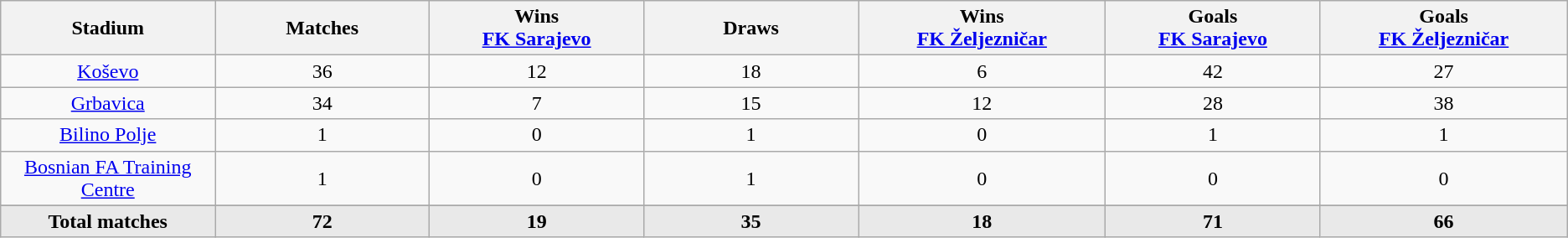<table class="wikitable" style="text-align: center">
<tr>
<th width="13%">Stadium</th>
<th width="13%">Matches</th>
<th width="13%">Wins<br><a href='#'>FK Sarajevo</a></th>
<th width="13%">Draws</th>
<th width="15%">Wins<br><a href='#'>FK Željezničar</a></th>
<th width="13%">Goals<br><a href='#'>FK Sarajevo</a></th>
<th width="15%">Goals<br><a href='#'>FK Željezničar</a></th>
</tr>
<tr>
<td><a href='#'>Koševo</a></td>
<td>36</td>
<td>12</td>
<td>18</td>
<td>6</td>
<td>42</td>
<td>27</td>
</tr>
<tr>
<td><a href='#'>Grbavica</a></td>
<td>34</td>
<td>7</td>
<td>15</td>
<td>12</td>
<td>28</td>
<td>38</td>
</tr>
<tr>
<td><a href='#'>Bilino Polje</a></td>
<td>1</td>
<td>0</td>
<td>1</td>
<td>0</td>
<td>1</td>
<td>1</td>
</tr>
<tr>
<td><a href='#'>Bosnian FA Training Centre</a></td>
<td>1</td>
<td>0</td>
<td>1</td>
<td>0</td>
<td>0</td>
<td>0</td>
</tr>
<tr>
</tr>
<tr bgcolor=E9E9E9>
<td><strong>Total matches</strong></td>
<td><strong>72</strong></td>
<td><strong>19</strong></td>
<td><strong>35</strong></td>
<td><strong>18</strong></td>
<td><strong>71</strong></td>
<td><strong>66</strong></td>
</tr>
</table>
